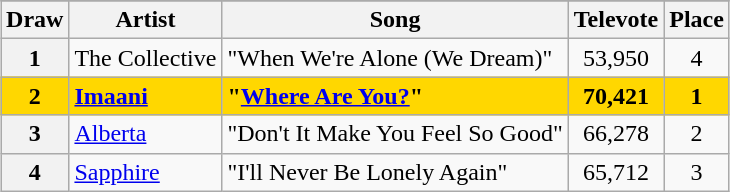<table class="sortable wikitable plainrowheaders" style="margin: 1em auto 1em auto; text-align:center;">
<tr>
</tr>
<tr>
<th scope="col">Draw</th>
<th scope="col">Artist</th>
<th scope="col">Song</th>
<th scope="col">Televote</th>
<th scope="col">Place</th>
</tr>
<tr>
<th scope="row" style="text-align:center;">1</th>
<td align="left">The Collective</td>
<td align="left">"When We're Alone (We Dream)"</td>
<td>53,950</td>
<td>4</td>
</tr>
<tr style="font-weight:bold; background:gold;">
<th scope="row" style="text-align:center; font-weight:bold; background:gold;">2</th>
<td align="left"><a href='#'>Imaani</a></td>
<td align="left">"<a href='#'>Where Are You?</a>"</td>
<td>70,421</td>
<td>1</td>
</tr>
<tr>
<th scope="row" style="text-align:center;">3</th>
<td align="left"><a href='#'>Alberta</a></td>
<td align="left">"Don't It Make You Feel So Good"</td>
<td>66,278</td>
<td>2</td>
</tr>
<tr>
<th scope="row" style="text-align:center;">4</th>
<td align="left"><a href='#'>Sapphire</a></td>
<td align="left">"I'll Never Be Lonely Again"</td>
<td>65,712</td>
<td>3</td>
</tr>
</table>
